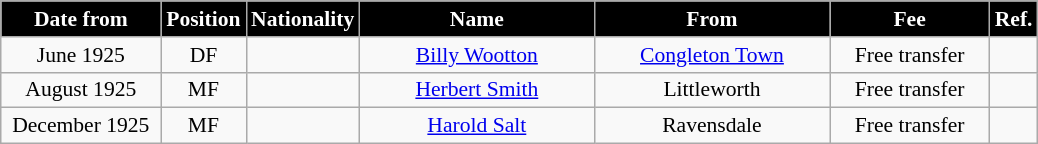<table class="wikitable" style="text-align:center; font-size:90%; ">
<tr>
<th style="background:#000000; color:white; width:100px;">Date from</th>
<th style="background:#000000; color:white; width:50px;">Position</th>
<th style="background:#000000; color:white; width:50px;">Nationality</th>
<th style="background:#000000; color:white; width:150px;">Name</th>
<th style="background:#000000; color:white; width:150px;">From</th>
<th style="background:#000000; color:white; width:100px;">Fee</th>
<th style="background:#000000; color:white; width:25px;">Ref.</th>
</tr>
<tr>
<td>June 1925</td>
<td>DF</td>
<td></td>
<td><a href='#'>Billy Wootton</a></td>
<td><a href='#'>Congleton Town</a></td>
<td>Free transfer</td>
<td></td>
</tr>
<tr>
<td>August 1925</td>
<td>MF</td>
<td></td>
<td><a href='#'>Herbert Smith</a></td>
<td>Littleworth</td>
<td>Free transfer</td>
<td></td>
</tr>
<tr>
<td>December 1925</td>
<td>MF</td>
<td></td>
<td><a href='#'>Harold Salt</a></td>
<td>Ravensdale</td>
<td>Free transfer</td>
<td></td>
</tr>
</table>
